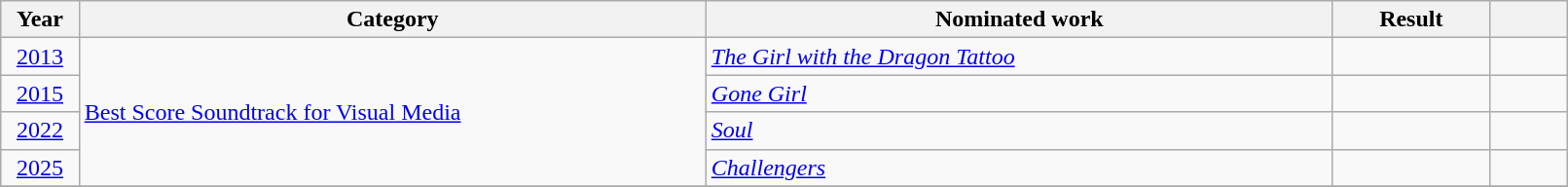<table class="wikitable" style="width:85%;">
<tr>
<th width=5%>Year</th>
<th style="width:40%;">Category</th>
<th style="width:40%;">Nominated work</th>
<th style="width:10%;">Result</th>
<th width=5%></th>
</tr>
<tr>
<td style="text-align:center;"><a href='#'>2013</a></td>
<td rowspan="4"><a href='#'>Best Score Soundtrack for Visual Media</a></td>
<td><em><a href='#'>The Girl with the Dragon Tattoo</a></em></td>
<td></td>
<td style="text-align:center;"></td>
</tr>
<tr>
<td style="text-align:center;"><a href='#'>2015</a></td>
<td><em><a href='#'>Gone Girl</a></em></td>
<td></td>
<td style="text-align:center;"></td>
</tr>
<tr>
<td style="text-align:center;"><a href='#'>2022</a></td>
<td><em><a href='#'>Soul</a></em></td>
<td></td>
<td style="text-align:center;"></td>
</tr>
<tr>
<td style="text-align:center;"><a href='#'>2025</a></td>
<td><em><a href='#'>Challengers</a></em></td>
<td></td>
<td style="text-align:center;"></td>
</tr>
<tr>
</tr>
</table>
